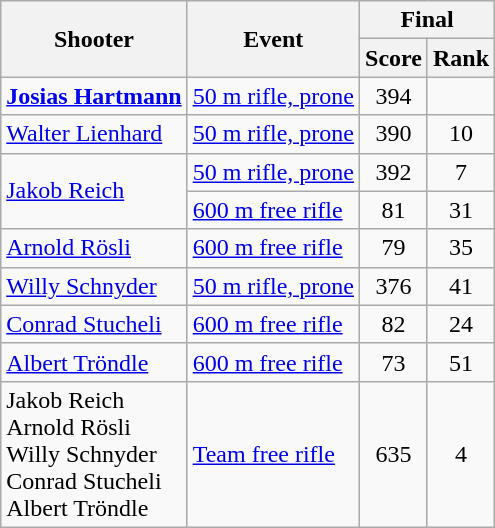<table class="wikitable" style="text-align:center">
<tr>
<th rowspan="2">Shooter</th>
<th rowspan="2">Event</th>
<th colspan="2">Final</th>
</tr>
<tr>
<th>Score</th>
<th>Rank</th>
</tr>
<tr>
<td align=left><strong><a href='#'>Josias Hartmann</a></strong></td>
<td align=left><a href='#'>50 m rifle, prone</a></td>
<td>394</td>
<td></td>
</tr>
<tr>
<td align=left><a href='#'>Walter Lienhard</a></td>
<td align=left><a href='#'>50 m rifle, prone</a></td>
<td>390</td>
<td>10</td>
</tr>
<tr>
<td rowspan=2 align=left><a href='#'>Jakob Reich</a></td>
<td align=left><a href='#'>50 m rifle, prone</a></td>
<td>392</td>
<td>7</td>
</tr>
<tr>
<td align=left><a href='#'>600 m free rifle</a></td>
<td>81</td>
<td>31</td>
</tr>
<tr>
<td align=left><a href='#'>Arnold Rösli</a></td>
<td align=left><a href='#'>600 m free rifle</a></td>
<td>79</td>
<td>35</td>
</tr>
<tr>
<td align=left><a href='#'>Willy Schnyder</a></td>
<td align=left><a href='#'>50 m rifle, prone</a></td>
<td>376</td>
<td>41</td>
</tr>
<tr>
<td align=left><a href='#'>Conrad Stucheli</a></td>
<td align=left><a href='#'>600 m free rifle</a></td>
<td>82</td>
<td>24</td>
</tr>
<tr>
<td align=left><a href='#'>Albert Tröndle</a></td>
<td align=left><a href='#'>600 m free rifle</a></td>
<td>73</td>
<td>51</td>
</tr>
<tr>
<td align=left>Jakob Reich <br> Arnold Rösli <br> Willy Schnyder <br> Conrad Stucheli <br> Albert Tröndle</td>
<td align=left><a href='#'>Team free rifle</a></td>
<td>635</td>
<td>4</td>
</tr>
</table>
